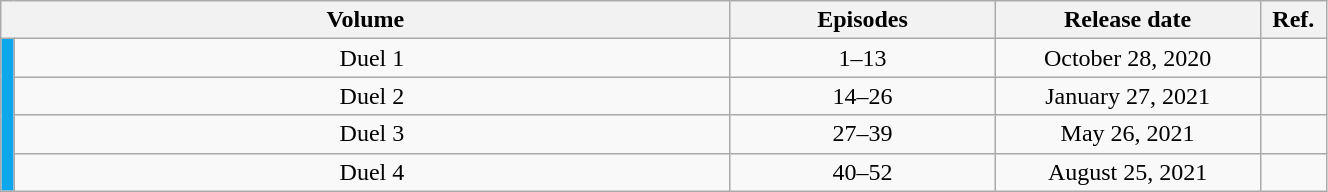<table class="wikitable" style="text-align: center; width: 70%;">
<tr>
<th colspan="2">Volume</th>
<th width="20%">Episodes</th>
<th width="20%">Release date</th>
<th width="5%">Ref.</th>
</tr>
<tr>
<td rowspan="4" width="1%" style="background: #0CA7ED;"></td>
<td>Duel 1</td>
<td>1–13</td>
<td>October 28, 2020</td>
<td></td>
</tr>
<tr>
<td>Duel 2</td>
<td>14–26</td>
<td>January 27, 2021</td>
<td></td>
</tr>
<tr>
<td>Duel 3</td>
<td>27–39</td>
<td>May 26, 2021</td>
<td></td>
</tr>
<tr>
<td>Duel 4</td>
<td>40–52</td>
<td>August 25, 2021</td>
<td></td>
</tr>
</table>
